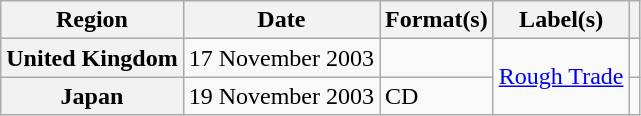<table class="wikitable plainrowheaders">
<tr>
<th scope="col">Region</th>
<th scope="col">Date</th>
<th scope="col">Format(s)</th>
<th scope="col">Label(s)</th>
<th scope="col"></th>
</tr>
<tr>
<th scope="row">United Kingdom</th>
<td>17 November 2003</td>
<td></td>
<td rowspan="2"><a href='#'>Rough Trade</a></td>
<td></td>
</tr>
<tr>
<th scope="row">Japan</th>
<td>19 November 2003</td>
<td>CD</td>
<td></td>
</tr>
</table>
